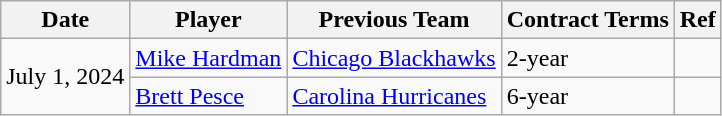<table class="wikitable">
<tr>
<th>Date</th>
<th>Player</th>
<th>Previous Team</th>
<th>Contract Terms</th>
<th>Ref</th>
</tr>
<tr>
<td rowspan=2>July 1, 2024</td>
<td><a href='#'>Mike Hardman</a></td>
<td><a href='#'>Chicago Blackhawks</a></td>
<td>2-year</td>
<td></td>
</tr>
<tr>
<td><a href='#'>Brett Pesce</a></td>
<td><a href='#'>Carolina Hurricanes</a></td>
<td>6-year</td>
<td></td>
</tr>
</table>
